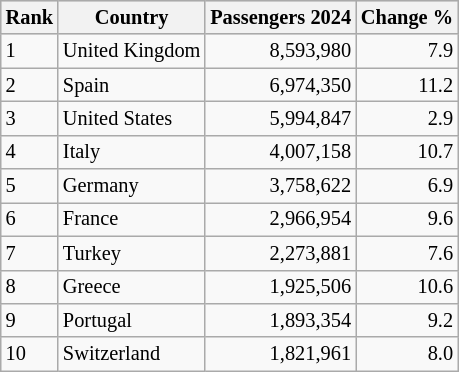<table class="wikitable sortable" style="font-size: 85%; width:align">
<tr style="background:lightgrey;">
<th>Rank</th>
<th>Country</th>
<th>Passengers 2024</th>
<th>Change %</th>
</tr>
<tr>
<td>1</td>
<td>United Kingdom</td>
<td style="text-align:right;">8,593,980</td>
<td style="text-align:right;">7.9</td>
</tr>
<tr>
<td>2</td>
<td>Spain</td>
<td style="text-align:right;">6,974,350</td>
<td style="text-align:right;">11.2</td>
</tr>
<tr>
<td>3</td>
<td>United States</td>
<td style="text-align:right;">5,994,847</td>
<td style="text-align:right;">2.9</td>
</tr>
<tr>
<td>4</td>
<td>Italy</td>
<td style="text-align:right;">4,007,158</td>
<td style="text-align:right;">10.7</td>
</tr>
<tr>
<td>5</td>
<td>Germany</td>
<td style="text-align:right;">3,758,622</td>
<td style="text-align:right;">6.9</td>
</tr>
<tr>
<td>6</td>
<td>France</td>
<td style="text-align:right;">2,966,954</td>
<td style="text-align:right;">9.6</td>
</tr>
<tr>
<td>7</td>
<td>Turkey</td>
<td style="text-align:right;">2,273,881</td>
<td style="text-align:right;">7.6</td>
</tr>
<tr>
<td>8</td>
<td>Greece</td>
<td style="text-align:right;">1,925,506</td>
<td style="text-align:right;">10.6</td>
</tr>
<tr>
<td>9</td>
<td>Portugal</td>
<td style="text-align:right;">1,893,354</td>
<td style="text-align:right;">9.2</td>
</tr>
<tr>
<td>10</td>
<td>Switzerland</td>
<td style="text-align:right;">1,821,961</td>
<td style="text-align:right;">8.0</td>
</tr>
</table>
